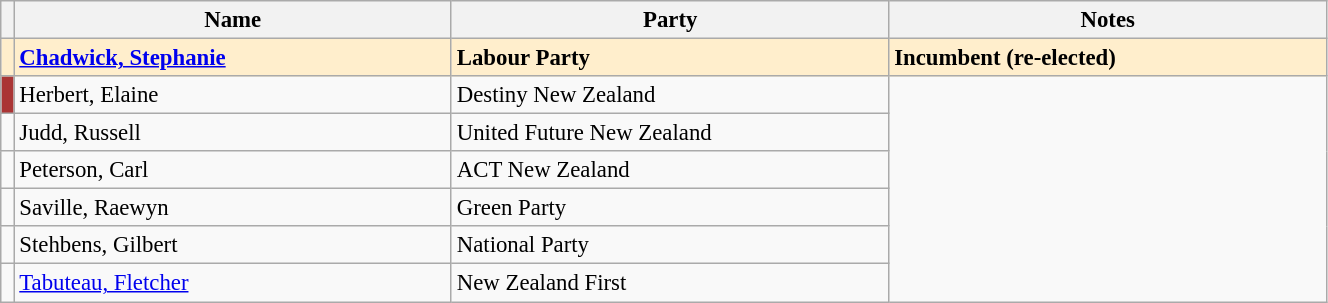<table class="wikitable" width="70%" style="font-size:95%;">
<tr>
<th width=1%></th>
<th width=33%>Name</th>
<th width=33%>Party</th>
<th width=33%>Notes</th>
</tr>
<tr ---- bgcolor=#FFEECC>
<td bgcolor=></td>
<td><strong><a href='#'>Chadwick, Stephanie</a></strong></td>
<td><strong>Labour Party</strong></td>
<td><strong>Incumbent (re-elected)</strong></td>
</tr>
<tr -->
<td bgcolor=#aa3535></td>
<td>Herbert, Elaine</td>
<td>Destiny New Zealand</td>
</tr>
<tr -->
<td bgcolor=></td>
<td>Judd, Russell</td>
<td>United Future New Zealand</td>
</tr>
<tr -->
<td bgcolor=></td>
<td>Peterson, Carl</td>
<td>ACT New Zealand</td>
</tr>
<tr -->
<td bgcolor=></td>
<td>Saville, Raewyn</td>
<td>Green Party</td>
</tr>
<tr -->
<td bgcolor=></td>
<td>Stehbens, Gilbert</td>
<td>National Party</td>
</tr>
<tr -->
<td bgcolor=></td>
<td><a href='#'>Tabuteau, Fletcher</a></td>
<td>New Zealand First</td>
</tr>
</table>
